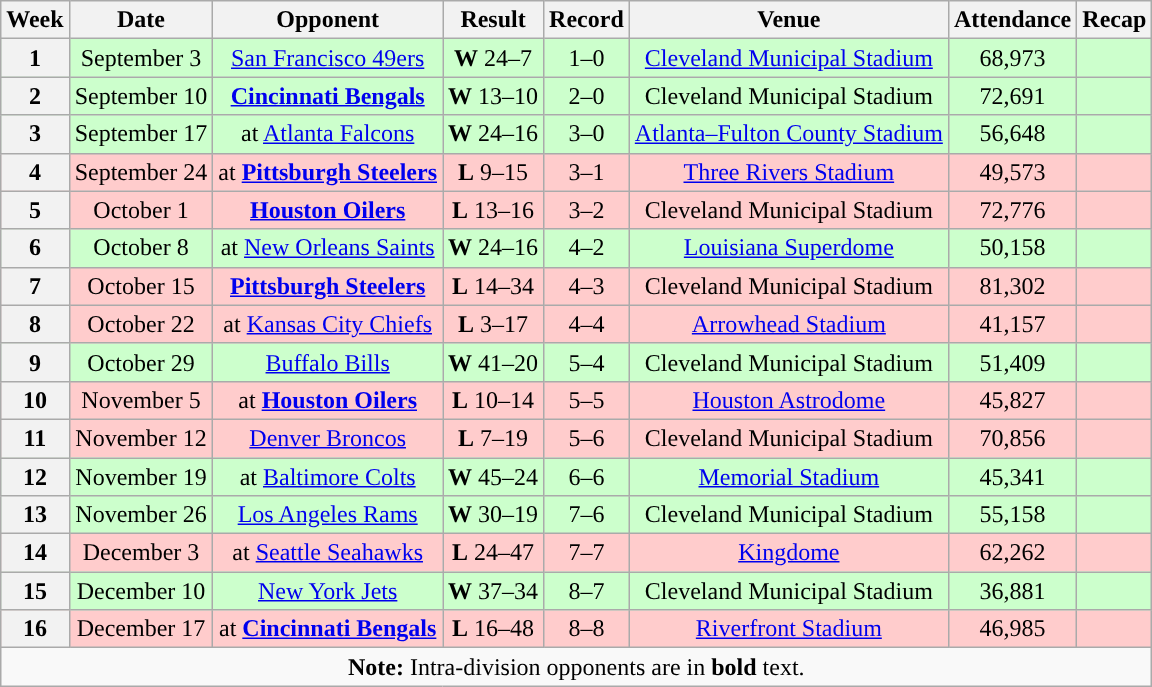<table class="wikitable" style="text-align:center">
<tr>
<th>Week</th>
<th>Date</th>
<th>Opponent</th>
<th>Result</th>
<th>Record</th>
<th>Venue</th>
<th>Attendance</th>
<th>Recap</th>
</tr>
<tr style="background:#cfc">
<th>1</th>
<td>September 3</td>
<td><a href='#'>San Francisco 49ers</a></td>
<td><strong>W</strong> 24–7</td>
<td>1–0</td>
<td><a href='#'>Cleveland Municipal Stadium</a></td>
<td>68,973</td>
<td></td>
</tr>
<tr style="background:#cfc">
<th>2</th>
<td>September 10</td>
<td><strong><a href='#'>Cincinnati Bengals</a></strong></td>
<td><strong>W</strong> 13–10</td>
<td>2–0</td>
<td>Cleveland Municipal Stadium</td>
<td>72,691</td>
<td></td>
</tr>
<tr style="background:#cfc">
<th>3</th>
<td>September 17</td>
<td>at <a href='#'>Atlanta Falcons</a></td>
<td><strong>W</strong> 24–16</td>
<td>3–0</td>
<td><a href='#'>Atlanta–Fulton County Stadium</a></td>
<td>56,648</td>
<td></td>
</tr>
<tr style="background:#fcc">
<th>4</th>
<td>September 24</td>
<td>at <strong><a href='#'>Pittsburgh Steelers</a></strong></td>
<td><strong>L</strong> 9–15</td>
<td>3–1</td>
<td><a href='#'>Three Rivers Stadium</a></td>
<td>49,573</td>
<td></td>
</tr>
<tr style="background:#fcc">
<th>5</th>
<td>October 1</td>
<td><strong><a href='#'>Houston Oilers</a></strong></td>
<td><strong>L</strong> 13–16</td>
<td>3–2</td>
<td>Cleveland Municipal Stadium</td>
<td>72,776</td>
<td></td>
</tr>
<tr style="background:#cfc">
<th>6</th>
<td>October 8</td>
<td>at <a href='#'>New Orleans Saints</a></td>
<td><strong>W</strong> 24–16</td>
<td>4–2</td>
<td><a href='#'>Louisiana Superdome</a></td>
<td>50,158</td>
<td></td>
</tr>
<tr style="background:#fcc">
<th>7</th>
<td>October 15</td>
<td><strong><a href='#'>Pittsburgh Steelers</a></strong></td>
<td><strong>L</strong> 14–34</td>
<td>4–3</td>
<td>Cleveland Municipal Stadium</td>
<td>81,302</td>
<td></td>
</tr>
<tr style="background:#fcc">
<th>8</th>
<td>October 22</td>
<td>at <a href='#'>Kansas City Chiefs</a></td>
<td><strong>L</strong> 3–17</td>
<td>4–4</td>
<td><a href='#'>Arrowhead Stadium</a></td>
<td>41,157</td>
<td></td>
</tr>
<tr style="background:#cfc">
<th>9</th>
<td>October 29</td>
<td><a href='#'>Buffalo Bills</a></td>
<td><strong>W</strong> 41–20</td>
<td>5–4</td>
<td>Cleveland Municipal Stadium</td>
<td>51,409</td>
<td></td>
</tr>
<tr style="background:#fcc">
<th>10</th>
<td>November 5</td>
<td>at <strong><a href='#'>Houston Oilers</a></strong></td>
<td><strong>L</strong> 10–14</td>
<td>5–5</td>
<td><a href='#'>Houston Astrodome</a></td>
<td>45,827</td>
<td></td>
</tr>
<tr style="background:#fcc">
<th>11</th>
<td>November 12</td>
<td><a href='#'>Denver Broncos</a></td>
<td><strong>L</strong> 7–19</td>
<td>5–6</td>
<td>Cleveland Municipal Stadium</td>
<td>70,856</td>
<td></td>
</tr>
<tr style="background:#cfc">
<th>12</th>
<td>November 19</td>
<td>at <a href='#'>Baltimore Colts</a></td>
<td><strong>W</strong> 45–24</td>
<td>6–6</td>
<td><a href='#'>Memorial Stadium</a></td>
<td>45,341</td>
<td></td>
</tr>
<tr style="background:#cfc">
<th>13</th>
<td>November 26</td>
<td><a href='#'>Los Angeles Rams</a></td>
<td><strong>W</strong> 30–19</td>
<td>7–6</td>
<td>Cleveland Municipal Stadium</td>
<td>55,158</td>
<td></td>
</tr>
<tr style="background:#fcc">
<th>14</th>
<td>December 3</td>
<td>at <a href='#'>Seattle Seahawks</a></td>
<td><strong>L</strong> 24–47</td>
<td>7–7</td>
<td><a href='#'>Kingdome</a></td>
<td>62,262</td>
<td></td>
</tr>
<tr style="background:#cfc">
<th>15</th>
<td>December 10</td>
<td><a href='#'>New York Jets</a></td>
<td><strong>W</strong> 37–34</td>
<td>8–7</td>
<td>Cleveland Municipal Stadium</td>
<td>36,881</td>
<td></td>
</tr>
<tr style="background:#fcc">
<th>16</th>
<td>December 17</td>
<td>at <strong><a href='#'>Cincinnati Bengals</a></strong></td>
<td><strong>L</strong> 16–48</td>
<td>8–8</td>
<td><a href='#'>Riverfront Stadium</a></td>
<td>46,985</td>
<td></td>
</tr>
<tr>
<td colspan="8"><strong>Note:</strong> Intra-division opponents are in <strong>bold</strong> text.</td>
</tr>
</table>
